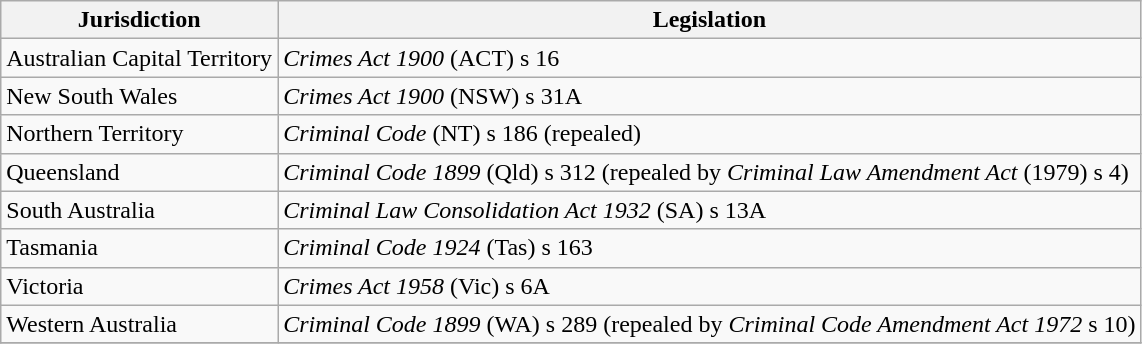<table class="wikitable">
<tr>
<th>Jurisdiction</th>
<th>Legislation</th>
</tr>
<tr>
<td>Australian Capital Territory</td>
<td><em>Crimes Act 1900</em> (ACT) s 16</td>
</tr>
<tr>
<td>New South Wales</td>
<td><em>Crimes Act 1900</em> (NSW) s 31A</td>
</tr>
<tr>
<td>Northern Territory</td>
<td><em>Criminal Code</em> (NT) s 186 (repealed)</td>
</tr>
<tr>
<td>Queensland</td>
<td><em>Criminal Code 1899</em> (Qld) s 312 (repealed by <em>Criminal Law Amendment Act</em> (1979) s 4)</td>
</tr>
<tr>
<td>South Australia</td>
<td><em>Criminal Law Consolidation Act 1932</em> (SA) s 13A</td>
</tr>
<tr>
<td>Tasmania</td>
<td><em>Criminal Code 1924</em> (Tas) s 163</td>
</tr>
<tr>
<td>Victoria</td>
<td><em>Crimes Act 1958</em> (Vic) s 6A</td>
</tr>
<tr>
<td>Western Australia</td>
<td><em>Criminal Code 1899</em> (WA) s 289 (repealed by <em>Criminal Code Amendment Act 1972</em> s 10)</td>
</tr>
<tr>
</tr>
</table>
